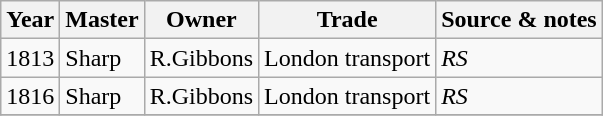<table class=" wikitable">
<tr>
<th>Year</th>
<th>Master</th>
<th>Owner</th>
<th>Trade</th>
<th>Source & notes</th>
</tr>
<tr>
<td>1813</td>
<td>Sharp</td>
<td>R.Gibbons</td>
<td>London transport</td>
<td><em>RS</em></td>
</tr>
<tr>
<td>1816</td>
<td>Sharp</td>
<td>R.Gibbons</td>
<td>London transport</td>
<td><em>RS</em></td>
</tr>
<tr>
</tr>
</table>
